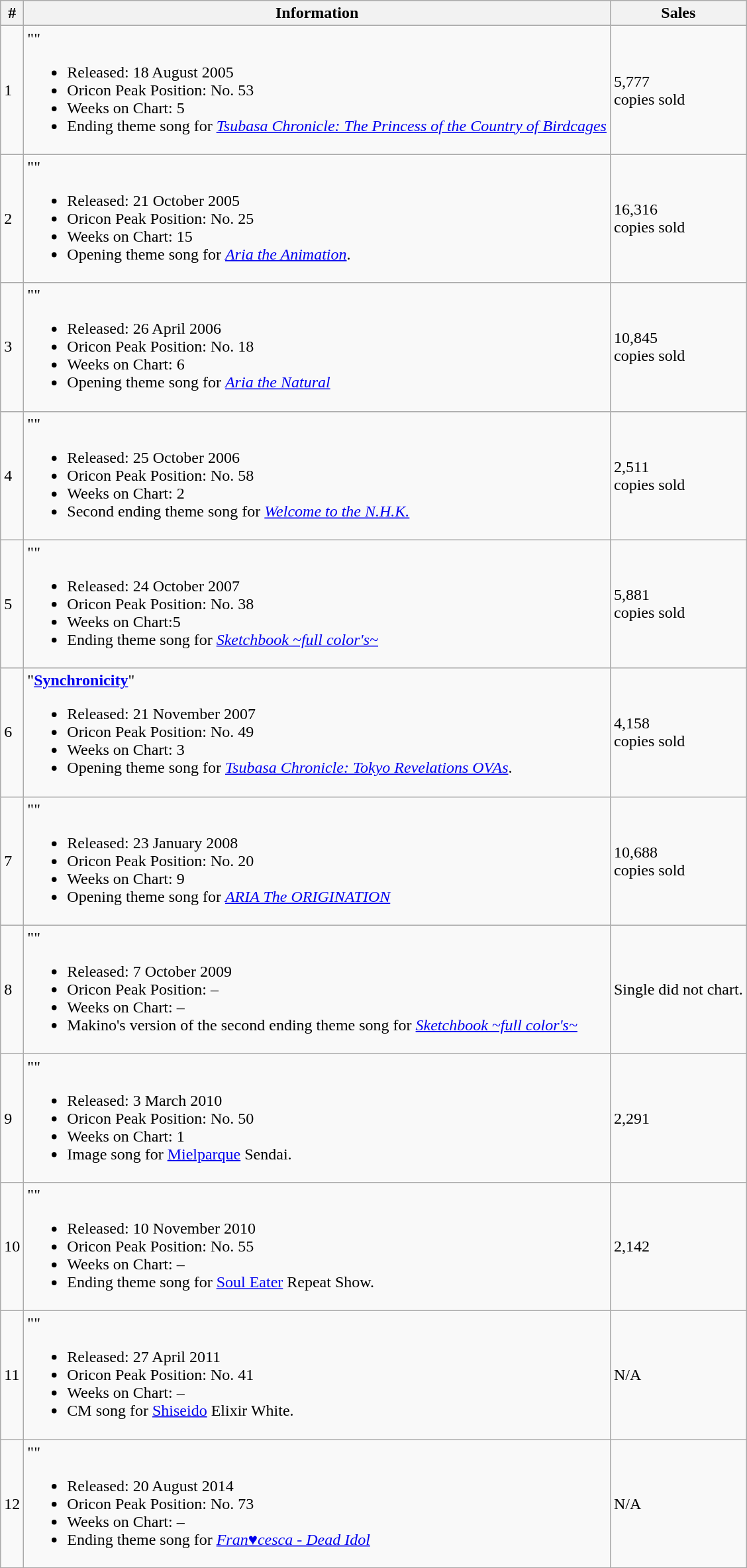<table class="wikitable">
<tr>
<th>#</th>
<th>Information</th>
<th>Sales</th>
</tr>
<tr>
<td>1</td>
<td>"<strong></strong>"<br><ul><li>Released: 18 August 2005</li><li>Oricon Peak Position: No. 53</li><li>Weeks on Chart: 5</li><li>Ending theme song for <em><a href='#'>Tsubasa Chronicle: The Princess of the Country of Birdcages</a></em></li></ul></td>
<td>5,777<br>copies sold</td>
</tr>
<tr>
<td>2</td>
<td>"<strong></strong>"<br><ul><li>Released: 21 October 2005</li><li>Oricon Peak Position: No. 25</li><li>Weeks on Chart: 15</li><li>Opening theme song for <em><a href='#'>Aria the Animation</a></em>.</li></ul></td>
<td>16,316<br>copies sold</td>
</tr>
<tr>
<td>3</td>
<td>"<strong></strong>"<br><ul><li>Released: 26 April 2006</li><li>Oricon Peak Position: No. 18</li><li>Weeks on Chart: 6</li><li>Opening theme song for <em><a href='#'>Aria the Natural</a></em></li></ul></td>
<td>10,845<br>copies sold</td>
</tr>
<tr>
<td>4</td>
<td>"<strong></strong>"<br><ul><li>Released: 25 October 2006</li><li>Oricon Peak Position: No. 58</li><li>Weeks on Chart: 2</li><li>Second ending theme song for <em><a href='#'>Welcome to the N.H.K.</a></em></li></ul></td>
<td>2,511<br>copies sold</td>
</tr>
<tr>
<td>5</td>
<td>"<strong></strong>"<br><ul><li>Released: 24 October 2007</li><li>Oricon Peak Position: No. 38</li><li>Weeks on Chart:5</li><li>Ending theme song for <em><a href='#'>Sketchbook ~full color's~</a></em></li></ul></td>
<td>5,881<br>copies sold</td>
</tr>
<tr>
<td>6</td>
<td>"<strong><a href='#'>Synchronicity</a></strong>"<br><ul><li>Released: 21 November 2007</li><li>Oricon Peak Position: No. 49</li><li>Weeks on Chart: 3</li><li>Opening theme song for <em><a href='#'>Tsubasa Chronicle: Tokyo Revelations OVAs</a></em>.</li></ul></td>
<td>4,158<br>copies sold</td>
</tr>
<tr>
<td>7</td>
<td>"<strong></strong>"<br><ul><li>Released: 23 January 2008</li><li>Oricon Peak Position: No. 20</li><li>Weeks on Chart: 9</li><li>Opening theme song for <em><a href='#'>ARIA The ORIGINATION</a></em></li></ul></td>
<td>10,688<br>copies sold</td>
</tr>
<tr>
<td>8</td>
<td>"<strong></strong>"<br><ul><li>Released: 7 October 2009</li><li>Oricon Peak Position: –</li><li>Weeks on Chart: –</li><li>Makino's version of the second ending theme song for <em><a href='#'>Sketchbook ~full color's~</a></em></li></ul></td>
<td>Single did not chart.</td>
</tr>
<tr>
<td>9</td>
<td>"<strong></strong>"<br><ul><li>Released: 3 March 2010</li><li>Oricon Peak Position: No. 50</li><li>Weeks on Chart: 1</li><li>Image song for <a href='#'>Mielparque</a> Sendai.</li></ul></td>
<td>2,291</td>
</tr>
<tr>
<td>10</td>
<td>"<strong></strong>"<br><ul><li>Released: 10 November 2010</li><li>Oricon Peak Position: No. 55</li><li>Weeks on Chart: –</li><li>Ending theme song for <a href='#'>Soul Eater</a> Repeat Show.</li></ul></td>
<td>2,142</td>
</tr>
<tr>
<td>11</td>
<td>"<strong></strong>"<br><ul><li>Released: 27 April 2011</li><li>Oricon Peak Position: No. 41</li><li>Weeks on Chart: –</li><li>CM song for <a href='#'>Shiseido</a> Elixir White.</li></ul></td>
<td>N/A</td>
</tr>
<tr>
<td>12</td>
<td>"<strong></strong>"<br><ul><li>Released: 20 August 2014</li><li>Oricon Peak Position: No. 73</li><li>Weeks on Chart: –</li><li>Ending theme song for <em><a href='#'>Fran♥cesca - Dead Idol</a></em></li></ul></td>
<td>N/A</td>
</tr>
<tr>
</tr>
</table>
